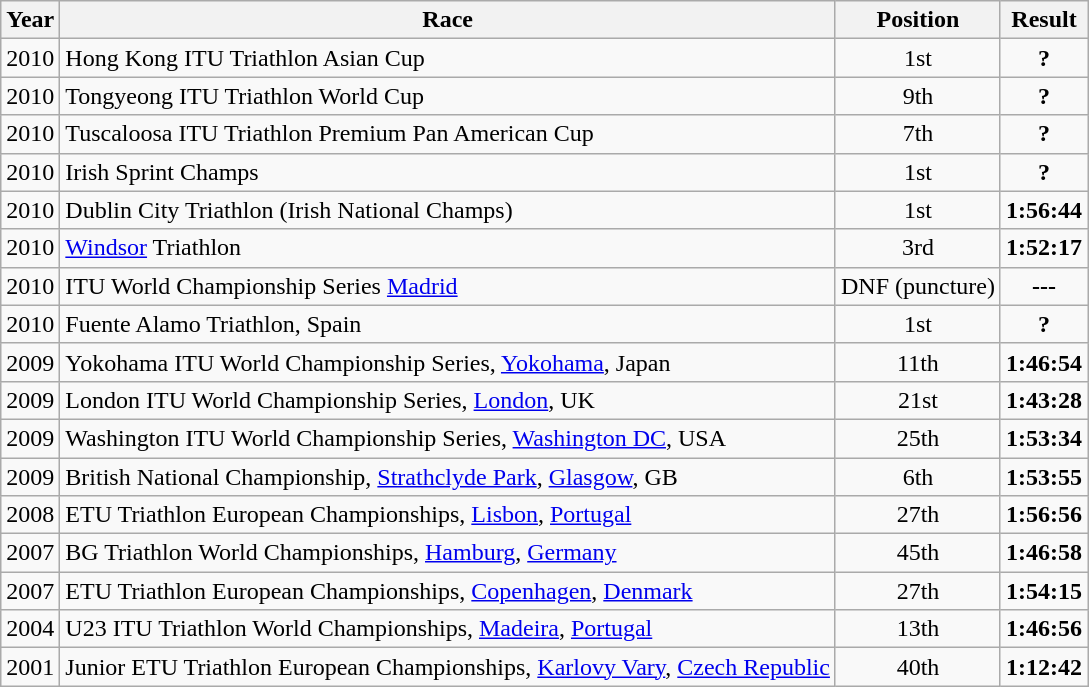<table class="wikitable">
<tr>
<th>Year</th>
<th>Race</th>
<th>Position</th>
<th>Result</th>
</tr>
<tr>
<td>2010</td>
<td>Hong Kong ITU Triathlon Asian Cup</td>
<td align="center">1st</td>
<td align="center"><strong>?</strong></td>
</tr>
<tr>
<td>2010</td>
<td>Tongyeong ITU Triathlon World Cup</td>
<td align="center">9th</td>
<td align="center"><strong>?</strong></td>
</tr>
<tr>
<td>2010</td>
<td>Tuscaloosa ITU Triathlon Premium Pan American Cup</td>
<td align="center">7th</td>
<td align="center"><strong>?</strong></td>
</tr>
<tr>
<td>2010</td>
<td>Irish Sprint Champs</td>
<td align="center">1st</td>
<td align="center"><strong>?</strong></td>
</tr>
<tr>
<td>2010</td>
<td>Dublin City Triathlon (Irish National Champs)</td>
<td align="center">1st</td>
<td align="center"><strong>1:56:44</strong></td>
</tr>
<tr>
<td>2010</td>
<td><a href='#'>Windsor</a> Triathlon</td>
<td align="center">3rd</td>
<td align="center"><strong>1:52:17</strong></td>
</tr>
<tr>
<td>2010</td>
<td>ITU World Championship Series <a href='#'>Madrid</a></td>
<td align="center">DNF (puncture)</td>
<td align="center"><strong>---</strong></td>
</tr>
<tr>
<td>2010</td>
<td>Fuente Alamo Triathlon, Spain</td>
<td align="center">1st</td>
<td align="center"><strong>?</strong></td>
</tr>
<tr>
<td>2009</td>
<td>Yokohama ITU World Championship Series, <a href='#'>Yokohama</a>, Japan</td>
<td align="center">11th</td>
<td align="center"><strong>1:46:54</strong></td>
</tr>
<tr>
<td>2009</td>
<td>London ITU World Championship Series, <a href='#'>London</a>, UK</td>
<td align="center">21st</td>
<td align="center"><strong>1:43:28</strong></td>
</tr>
<tr>
<td>2009</td>
<td>Washington ITU World Championship Series, <a href='#'>Washington DC</a>, USA</td>
<td align="center">25th</td>
<td align="center"><strong>1:53:34</strong></td>
</tr>
<tr>
<td>2009</td>
<td>British National Championship, <a href='#'>Strathclyde Park</a>, <a href='#'>Glasgow</a>, GB</td>
<td align="center">6th</td>
<td align="center"><strong>1:53:55</strong></td>
</tr>
<tr>
<td>2008</td>
<td>ETU Triathlon European Championships, <a href='#'>Lisbon</a>, <a href='#'>Portugal</a></td>
<td align="center">27th</td>
<td align="center"><strong>1:56:56</strong></td>
</tr>
<tr>
<td>2007</td>
<td>BG Triathlon World Championships, <a href='#'>Hamburg</a>, <a href='#'>Germany</a></td>
<td align="center">45th</td>
<td align="center"><strong>1:46:58</strong></td>
</tr>
<tr>
<td>2007</td>
<td>ETU Triathlon European Championships, <a href='#'>Copenhagen</a>, <a href='#'>Denmark</a></td>
<td align="center">27th</td>
<td align="center"><strong>1:54:15</strong></td>
</tr>
<tr>
<td>2004</td>
<td>U23 ITU Triathlon World Championships, <a href='#'>Madeira</a>, <a href='#'>Portugal</a></td>
<td align="center">13th</td>
<td align="center"><strong>1:46:56</strong></td>
</tr>
<tr>
<td>2001</td>
<td>Junior ETU Triathlon European Championships, <a href='#'>Karlovy Vary</a>, <a href='#'>Czech Republic</a></td>
<td align="center">40th</td>
<td align="center"><strong>1:12:42</strong></td>
</tr>
</table>
